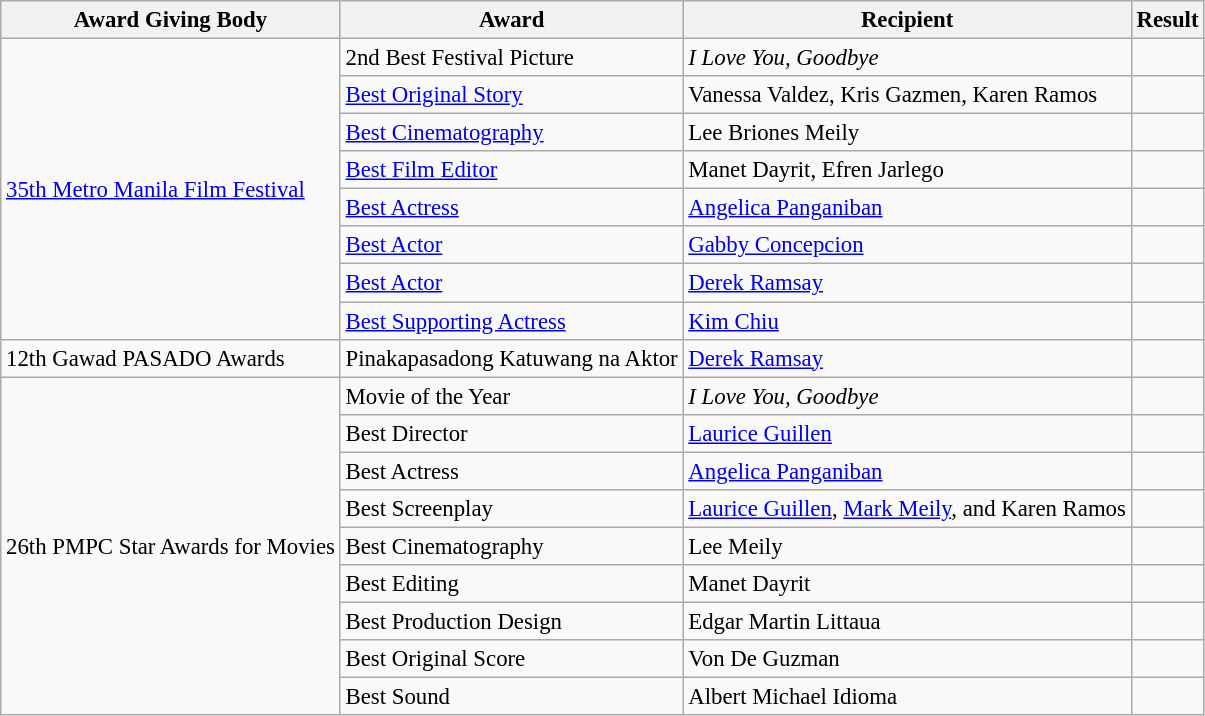<table class="wikitable" style="font-size:95%;">
<tr>
<th>Award Giving Body</th>
<th>Award</th>
<th>Recipient</th>
<th>Result</th>
</tr>
<tr>
<td rowspan=8><a href='#'>35th Metro Manila Film Festival</a></td>
<td>2nd Best Festival Picture</td>
<td><em>I Love You, Goodbye</em></td>
<td></td>
</tr>
<tr>
<td><a href='#'>Best Original Story</a></td>
<td>Vanessa Valdez, Kris Gazmen, Karen Ramos</td>
<td></td>
</tr>
<tr>
<td><a href='#'>Best Cinematography</a></td>
<td>Lee Briones Meily</td>
<td></td>
</tr>
<tr>
<td><a href='#'>Best Film Editor</a></td>
<td>Manet Dayrit, Efren Jarlego</td>
<td></td>
</tr>
<tr>
<td><a href='#'>Best Actress</a></td>
<td><a href='#'>Angelica Panganiban</a></td>
<td></td>
</tr>
<tr>
<td><a href='#'>Best Actor</a></td>
<td><a href='#'>Gabby Concepcion</a></td>
<td></td>
</tr>
<tr>
<td><a href='#'>Best Actor</a></td>
<td><a href='#'>Derek Ramsay</a></td>
<td></td>
</tr>
<tr>
<td><a href='#'>Best Supporting Actress</a></td>
<td><a href='#'>Kim Chiu</a></td>
<td></td>
</tr>
<tr>
<td>12th Gawad PASADO Awards</td>
<td>Pinakapasadong Katuwang na Aktor</td>
<td><a href='#'>Derek Ramsay</a></td>
<td></td>
</tr>
<tr>
<td rowspan=9>26th PMPC Star Awards for Movies</td>
<td>Movie of the Year</td>
<td><em>I Love You, Goodbye</em></td>
<td></td>
</tr>
<tr>
<td>Best Director</td>
<td><a href='#'>Laurice Guillen</a></td>
<td></td>
</tr>
<tr>
<td>Best Actress</td>
<td><a href='#'>Angelica Panganiban</a></td>
<td></td>
</tr>
<tr>
<td>Best Screenplay</td>
<td><a href='#'>Laurice Guillen</a>, <a href='#'>Mark Meily</a>, and Karen Ramos</td>
<td></td>
</tr>
<tr>
<td>Best Cinematography</td>
<td>Lee Meily</td>
<td></td>
</tr>
<tr>
<td>Best Editing</td>
<td>Manet Dayrit</td>
<td></td>
</tr>
<tr>
<td>Best Production Design</td>
<td>Edgar Martin Littaua</td>
<td></td>
</tr>
<tr>
<td>Best Original Score</td>
<td>Von De Guzman</td>
<td></td>
</tr>
<tr>
<td>Best Sound</td>
<td>Albert Michael Idioma</td>
<td></td>
</tr>
</table>
